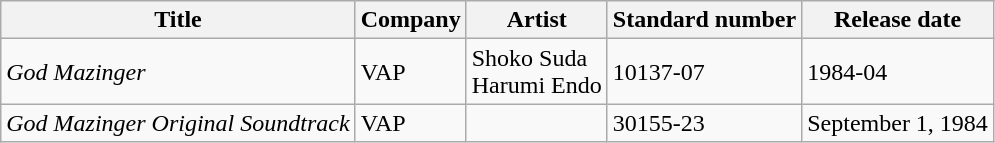<table class="wikitable">
<tr>
<th>Title</th>
<th>Company</th>
<th>Artist</th>
<th>Standard number</th>
<th>Release date</th>
</tr>
<tr>
<td><em>God Mazinger</em></td>
<td>VAP</td>
<td>Shoko Suda<br>Harumi Endo</td>
<td>10137-07</td>
<td>1984-04</td>
</tr>
<tr>
<td><em>God Mazinger Original Soundtrack</em></td>
<td>VAP</td>
<td></td>
<td>30155-23</td>
<td>September 1, 1984</td>
</tr>
</table>
